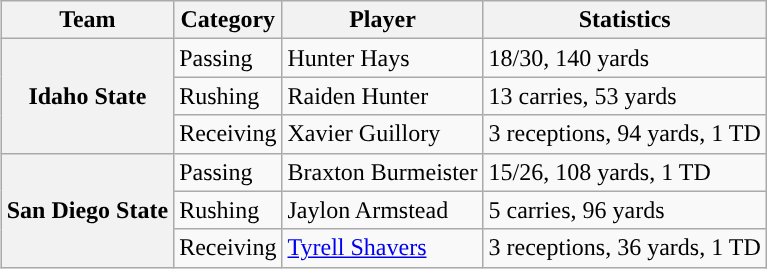<table class="wikitable" style="float:right">
<tr>
<th>Team</th>
<th>Category</th>
<th>Player</th>
<th>Statistics</th>
</tr>
<tr>
<th rowspan=3>Idaho State</th>
<td>Passing</td>
<td>Hunter Hays</td>
<td>18/30, 140 yards</td>
</tr>
<tr>
<td>Rushing</td>
<td>Raiden Hunter</td>
<td>13 carries, 53 yards</td>
</tr>
<tr>
<td>Receiving</td>
<td>Xavier Guillory</td>
<td>3 receptions, 94 yards, 1 TD</td>
</tr>
<tr>
<th rowspan=3>San Diego State</th>
<td>Passing</td>
<td>Braxton Burmeister</td>
<td>15/26, 108 yards, 1 TD</td>
</tr>
<tr>
<td>Rushing</td>
<td>Jaylon Armstead</td>
<td>5 carries, 96 yards</td>
</tr>
<tr>
<td>Receiving</td>
<td><a href='#'>Tyrell Shavers</a></td>
<td>3 receptions, 36 yards, 1 TD</td>
</tr>
</table>
